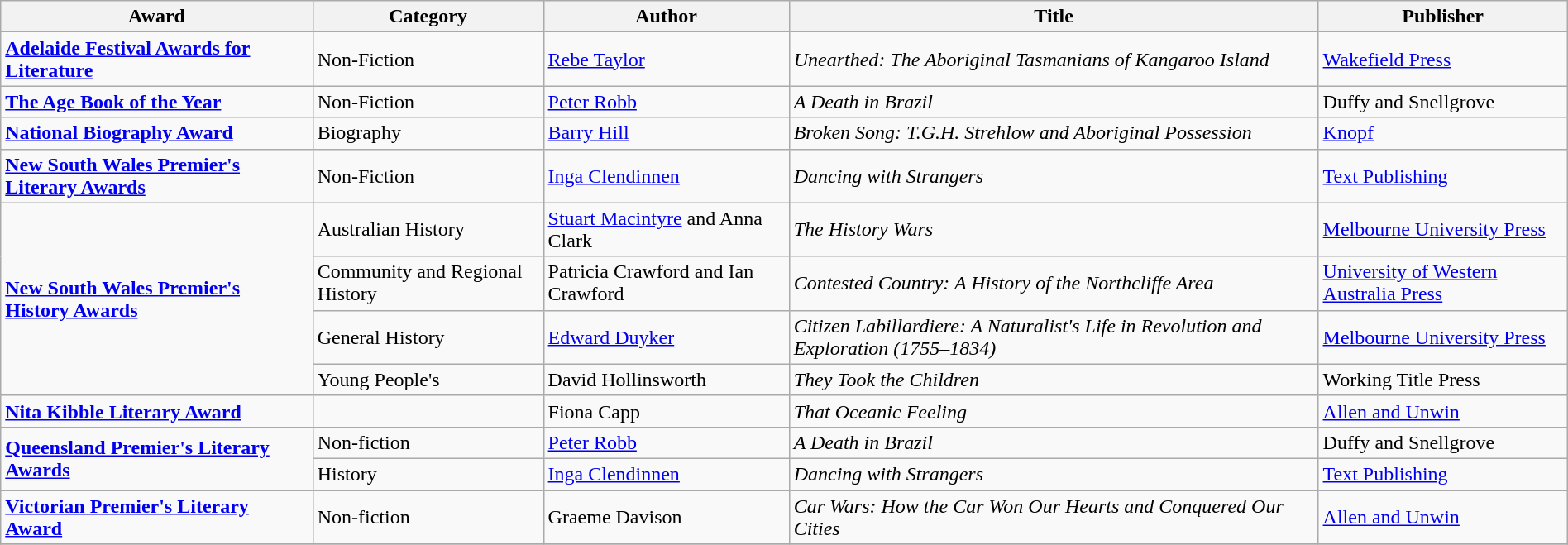<table class="wikitable" width=100%>
<tr>
<th>Award</th>
<th>Category</th>
<th>Author</th>
<th>Title</th>
<th>Publisher</th>
</tr>
<tr>
<td><strong><a href='#'>Adelaide Festival Awards for Literature</a></strong></td>
<td>Non-Fiction</td>
<td><a href='#'>Rebe Taylor</a></td>
<td><em>Unearthed: The Aboriginal Tasmanians of Kangaroo Island</em></td>
<td><a href='#'>Wakefield Press</a></td>
</tr>
<tr>
<td><strong><a href='#'>The Age Book of the Year</a></strong></td>
<td>Non-Fiction</td>
<td><a href='#'>Peter Robb</a></td>
<td><em>A Death in Brazil</em></td>
<td>Duffy and Snellgrove</td>
</tr>
<tr>
<td><strong><a href='#'>National Biography Award</a></strong></td>
<td>Biography</td>
<td><a href='#'>Barry Hill</a></td>
<td><em>Broken Song: T.G.H. Strehlow and Aboriginal Possession</em></td>
<td><a href='#'>Knopf</a></td>
</tr>
<tr>
<td><strong><a href='#'>New South Wales Premier's Literary Awards</a></strong></td>
<td>Non-Fiction</td>
<td><a href='#'>Inga Clendinnen</a></td>
<td><em>Dancing with Strangers</em></td>
<td><a href='#'>Text Publishing</a></td>
</tr>
<tr>
<td rowspan=4><strong><a href='#'>New South Wales Premier's History Awards</a></strong></td>
<td>Australian History</td>
<td><a href='#'>Stuart Macintyre</a> and Anna Clark</td>
<td><em>The History Wars</em></td>
<td><a href='#'>Melbourne University Press</a></td>
</tr>
<tr>
<td>Community and Regional History</td>
<td>Patricia Crawford and Ian Crawford</td>
<td><em>Contested Country: A History of the Northcliffe Area</em></td>
<td><a href='#'>University of Western Australia Press</a></td>
</tr>
<tr>
<td>General History</td>
<td><a href='#'>Edward Duyker</a></td>
<td><em>Citizen Labillardiere: A Naturalist's Life in Revolution and Exploration (1755–1834)</em></td>
<td><a href='#'>Melbourne University Press</a></td>
</tr>
<tr>
<td>Young People's</td>
<td>David Hollinsworth</td>
<td><em>They Took the Children</em></td>
<td>Working Title Press</td>
</tr>
<tr>
<td><strong><a href='#'>Nita Kibble Literary Award</a></strong></td>
<td></td>
<td>Fiona Capp</td>
<td><em>That Oceanic Feeling</em></td>
<td><a href='#'>Allen and Unwin</a></td>
</tr>
<tr>
<td rowspan=2><strong><a href='#'>Queensland Premier's Literary Awards</a></strong></td>
<td>Non-fiction</td>
<td><a href='#'>Peter Robb</a></td>
<td><em>A Death in Brazil</em></td>
<td>Duffy and Snellgrove</td>
</tr>
<tr>
<td>History</td>
<td><a href='#'>Inga Clendinnen</a></td>
<td><em>Dancing with Strangers</em></td>
<td><a href='#'>Text Publishing</a></td>
</tr>
<tr>
<td><strong><a href='#'>Victorian Premier's Literary Award</a></strong></td>
<td>Non-fiction</td>
<td>Graeme Davison</td>
<td><em>Car Wars: How the Car Won Our Hearts and Conquered Our Cities</em></td>
<td><a href='#'>Allen and Unwin</a></td>
</tr>
<tr>
</tr>
</table>
